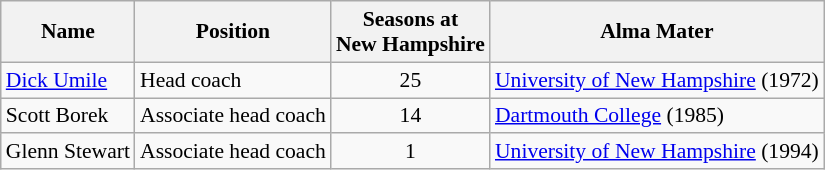<table class="wikitable" border="1" style="font-size:90%;">
<tr>
<th>Name</th>
<th>Position</th>
<th>Seasons at<br>New Hampshire</th>
<th>Alma Mater</th>
</tr>
<tr>
<td><a href='#'>Dick Umile</a></td>
<td>Head coach</td>
<td align=center>25</td>
<td><a href='#'>University of New Hampshire</a> (1972)</td>
</tr>
<tr>
<td>Scott Borek</td>
<td>Associate head coach</td>
<td align=center>14</td>
<td><a href='#'>Dartmouth College</a> (1985)</td>
</tr>
<tr>
<td>Glenn Stewart</td>
<td>Associate head coach</td>
<td align=center>1</td>
<td><a href='#'>University of New Hampshire</a> (1994)</td>
</tr>
</table>
